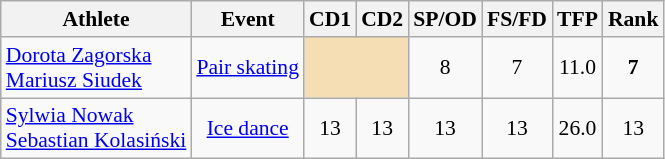<table class="wikitable" border="1" style="font-size:90%">
<tr>
<th>Athlete</th>
<th>Event</th>
<th>CD1</th>
<th>CD2</th>
<th>SP/OD</th>
<th>FS/FD</th>
<th>TFP</th>
<th>Rank</th>
</tr>
<tr align=center>
<td align=left><a href='#'>Dorota Zagorska</a><br><a href='#'>Mariusz Siudek</a></td>
<td><a href='#'>Pair skating</a></td>
<td colspan="2" bgcolor="wheat"></td>
<td>8</td>
<td>7</td>
<td>11.0</td>
<td><strong>7</strong></td>
</tr>
<tr align=center>
<td align=left><a href='#'>Sylwia Nowak</a><br><a href='#'>Sebastian Kolasiński</a></td>
<td><a href='#'>Ice dance</a></td>
<td>13</td>
<td>13</td>
<td>13</td>
<td>13</td>
<td>26.0</td>
<td>13</td>
</tr>
</table>
